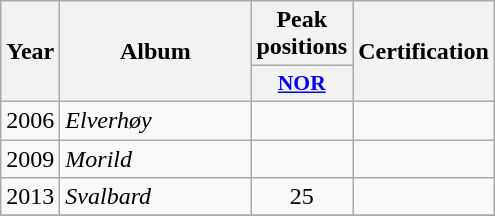<table class="wikitable">
<tr>
<th align="center" rowspan="2" width="10">Year</th>
<th align="center" rowspan="2" width="120">Album</th>
<th align="center" colspan="1" width="20">Peak positions</th>
<th align="center" rowspan="2" width="70">Certification</th>
</tr>
<tr>
<th scope="col" style="width:3em;font-size:90%;"><a href='#'>NOR</a><br></th>
</tr>
<tr>
<td style="text-align:center;">2006</td>
<td><em>Elverhøy</em></td>
<td style="text-align:center;"></td>
<td style="text-align:center;"></td>
</tr>
<tr>
<td style="text-align:center;">2009</td>
<td><em>Morild</em></td>
<td style="text-align:center;"></td>
<td style="text-align:center;"></td>
</tr>
<tr>
<td style="text-align:center;">2013</td>
<td><em>Svalbard</em></td>
<td style="text-align:center;">25</td>
<td style="text-align:center;"></td>
</tr>
<tr>
</tr>
</table>
